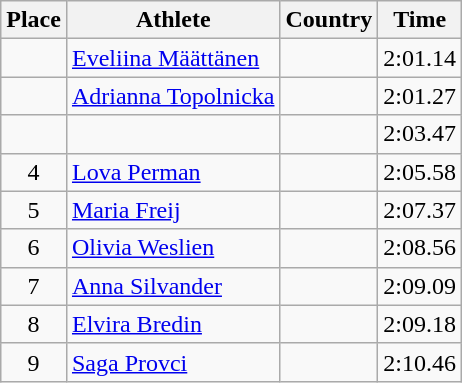<table class="wikitable">
<tr>
<th>Place</th>
<th>Athlete</th>
<th>Country</th>
<th>Time</th>
</tr>
<tr>
<td align=center></td>
<td><a href='#'>Eveliina Määttänen</a></td>
<td></td>
<td>2:01.14</td>
</tr>
<tr>
<td align=center></td>
<td><a href='#'>Adrianna Topolnicka</a></td>
<td></td>
<td>2:01.27</td>
</tr>
<tr>
<td align=center></td>
<td></td>
<td></td>
<td>2:03.47</td>
</tr>
<tr>
<td align=center>4</td>
<td><a href='#'>Lova Perman</a></td>
<td></td>
<td>2:05.58</td>
</tr>
<tr>
<td align=center>5</td>
<td><a href='#'>Maria Freij</a></td>
<td></td>
<td>2:07.37</td>
</tr>
<tr>
<td align=center>6</td>
<td><a href='#'>Olivia Weslien</a></td>
<td></td>
<td>2:08.56</td>
</tr>
<tr>
<td align=center>7</td>
<td><a href='#'>Anna Silvander</a></td>
<td></td>
<td>2:09.09</td>
</tr>
<tr>
<td align=center>8</td>
<td><a href='#'>Elvira Bredin</a></td>
<td></td>
<td>2:09.18</td>
</tr>
<tr>
<td align=center>9</td>
<td><a href='#'>Saga Provci</a></td>
<td></td>
<td>2:10.46</td>
</tr>
</table>
